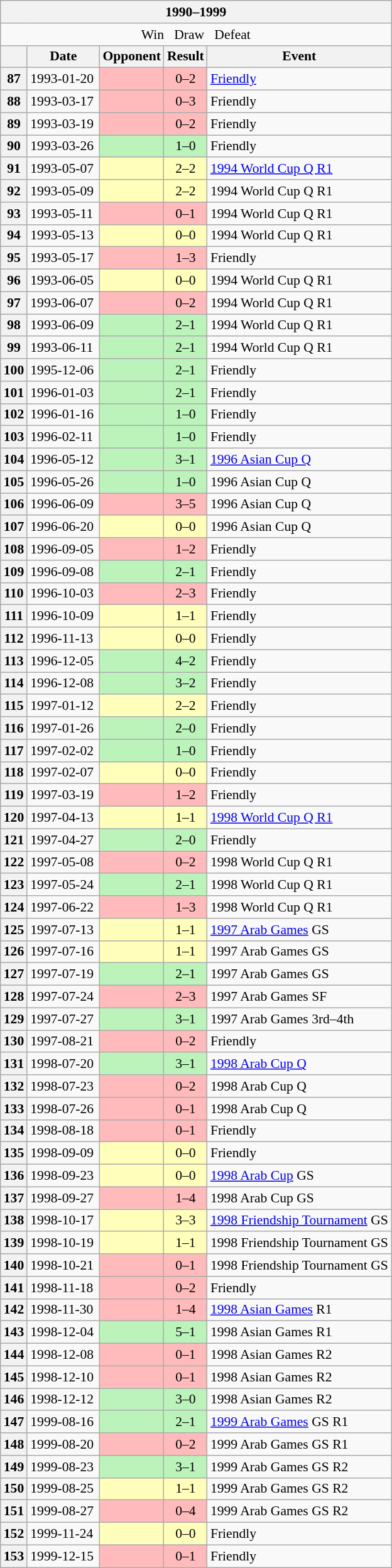<table class="wikitable collapsible" style="font-size: 90%;">
<tr>
<th colspan="5" width="400">1990–1999</th>
</tr>
<tr>
<td align="center" colspan="5"> Win   Draw   Defeat</td>
</tr>
<tr>
<th></th>
<th width=70>Date</th>
<th>Opponent</th>
<th>Result</th>
<th>Event</th>
</tr>
<tr>
<th>87</th>
<td>1993-01-20</td>
<td bgcolor="#ffbbbb"></td>
<td bgcolor="#ffbbbb" align="center">0–2</td>
<td><a href='#'>Friendly</a></td>
</tr>
<tr>
<th>88</th>
<td>1993-03-17</td>
<td bgcolor="#ffbbbb"></td>
<td bgcolor="#ffbbbb" align="center">0–3</td>
<td>Friendly</td>
</tr>
<tr>
<th>89</th>
<td>1993-03-19</td>
<td bgcolor="#ffbbbb"></td>
<td bgcolor="#ffbbbb" align="center">0–2</td>
<td>Friendly</td>
</tr>
<tr>
<th>90</th>
<td>1993-03-26</td>
<td bgcolor="#bbf3bb"></td>
<td bgcolor="#bbf3bb" align="center">1–0</td>
<td>Friendly</td>
</tr>
<tr>
<th>91</th>
<td>1993-05-07</td>
<td bgcolor="#ffffbb"></td>
<td bgcolor="#ffffbb" align="center">2–2</td>
<td> <a href='#'>1994 World Cup Q R1</a></td>
</tr>
<tr>
<th>92</th>
<td>1993-05-09</td>
<td bgcolor="#ffffbb"></td>
<td bgcolor="#ffffbb" align="center">2–2</td>
<td> 1994 World Cup Q R1</td>
</tr>
<tr>
<th>93</th>
<td>1993-05-11</td>
<td bgcolor="#ffbbbb"></td>
<td bgcolor="#ffbbbb" align="center">0–1</td>
<td> 1994 World Cup Q R1</td>
</tr>
<tr>
<th>94</th>
<td>1993-05-13</td>
<td bgcolor="#ffffbb"></td>
<td bgcolor="#ffffbb" align="center">0–0</td>
<td> 1994 World Cup Q R1</td>
</tr>
<tr>
<th>95</th>
<td>1993-05-17</td>
<td bgcolor="#ffbbbb"></td>
<td bgcolor="#ffbbbb" align="center">1–3</td>
<td>Friendly</td>
</tr>
<tr>
<th>96</th>
<td>1993-06-05</td>
<td bgcolor="#ffffbb"></td>
<td bgcolor="#ffffbb" align="center">0–0</td>
<td> 1994 World Cup Q R1</td>
</tr>
<tr>
<th>97</th>
<td>1993-06-07</td>
<td bgcolor="#ffbbbb"></td>
<td bgcolor="#ffbbbb" align="center">0–2</td>
<td> 1994 World Cup Q R1</td>
</tr>
<tr>
<th>98</th>
<td>1993-06-09</td>
<td bgcolor="#bbf3bb"></td>
<td bgcolor="#bbf3bb" align="center">2–1</td>
<td> 1994 World Cup Q R1</td>
</tr>
<tr>
<th>99</th>
<td>1993-06-11</td>
<td bgcolor="#bbf3bb"></td>
<td bgcolor="#bbf3bb" align="center">2–1</td>
<td> 1994 World Cup Q R1</td>
</tr>
<tr>
<th>100</th>
<td>1995-12-06</td>
<td bgcolor="#bbf3bb"></td>
<td bgcolor="#bbf3bb" align="center">2–1</td>
<td>Friendly</td>
</tr>
<tr>
<th>101</th>
<td>1996-01-03</td>
<td bgcolor="#bbf3bb"></td>
<td bgcolor="#bbf3bb" align="center">2–1</td>
<td>Friendly</td>
</tr>
<tr>
<th>102</th>
<td>1996-01-16</td>
<td bgcolor="#bbf3bb"></td>
<td bgcolor="#bbf3bb" align="center">1–0</td>
<td>Friendly</td>
</tr>
<tr>
<th>103</th>
<td>1996-02-11</td>
<td bgcolor="#bbf3bb"></td>
<td bgcolor="#bbf3bb" align="center">1–0</td>
<td>Friendly</td>
</tr>
<tr>
<th>104</th>
<td>1996-05-12</td>
<td bgcolor="#bbf3bb"></td>
<td bgcolor="#bbf3bb" align="center">3–1</td>
<td> <a href='#'>1996 Asian Cup Q</a></td>
</tr>
<tr>
<th>105</th>
<td>1996-05-26</td>
<td bgcolor="#bbf3bb"></td>
<td bgcolor="#bbf3bb" align="center">1–0</td>
<td> 1996 Asian Cup Q</td>
</tr>
<tr>
<th>106</th>
<td>1996-06-09</td>
<td bgcolor="#ffbbbb"></td>
<td bgcolor="#ffbbbb" align="center">3–5</td>
<td> 1996 Asian Cup Q</td>
</tr>
<tr>
<th>107</th>
<td>1996-06-20</td>
<td bgcolor="#ffffbb"></td>
<td bgcolor="#ffffbb" align="center">0–0</td>
<td> 1996 Asian Cup Q</td>
</tr>
<tr>
<th>108</th>
<td>1996-09-05</td>
<td bgcolor="#ffbbbb"></td>
<td bgcolor="#ffbbbb" align="center">1–2</td>
<td>Friendly</td>
</tr>
<tr>
<th>109</th>
<td>1996-09-08</td>
<td bgcolor="#bbf3bb"></td>
<td bgcolor="#bbf3bb" align="center">2–1</td>
<td>Friendly</td>
</tr>
<tr>
<th>110</th>
<td>1996-10-03</td>
<td bgcolor="#ffbbbb"></td>
<td bgcolor="#ffbbbb" align="center">2–3</td>
<td>Friendly</td>
</tr>
<tr>
<th>111</th>
<td>1996-10-09</td>
<td bgcolor="#ffffbb"></td>
<td bgcolor="#ffffbb" align="center">1–1</td>
<td>Friendly</td>
</tr>
<tr>
<th>112</th>
<td>1996-11-13</td>
<td bgcolor="#ffffbb"></td>
<td bgcolor="#ffffbb" align="center">0–0</td>
<td>Friendly</td>
</tr>
<tr>
<th>113</th>
<td>1996-12-05</td>
<td bgcolor="#bbf3bb"></td>
<td bgcolor="#bbf3bb" align="center">4–2</td>
<td>Friendly</td>
</tr>
<tr>
<th>114</th>
<td>1996-12-08</td>
<td bgcolor="#bbf3bb"></td>
<td bgcolor="#bbf3bb" align="center">3–2</td>
<td>Friendly</td>
</tr>
<tr>
<th>115</th>
<td>1997-01-12</td>
<td bgcolor="#ffffbb"></td>
<td bgcolor="#ffffbb" align="center">2–2</td>
<td>Friendly</td>
</tr>
<tr>
<th>116</th>
<td>1997-01-26</td>
<td bgcolor="#bbf3bb"></td>
<td bgcolor="#bbf3bb" align="center">2–0</td>
<td>Friendly</td>
</tr>
<tr>
<th>117</th>
<td>1997-02-02</td>
<td bgcolor="#bbf3bb"></td>
<td bgcolor="#bbf3bb" align="center">1–0</td>
<td>Friendly</td>
</tr>
<tr>
<th>118</th>
<td>1997-02-07</td>
<td bgcolor="#ffffbb"></td>
<td bgcolor="#ffffbb" align="center">0–0</td>
<td>Friendly</td>
</tr>
<tr>
<th>119</th>
<td>1997-03-19</td>
<td bgcolor="#ffbbbb"></td>
<td bgcolor="#ffbbbb" align="center">1–2</td>
<td>Friendly</td>
</tr>
<tr>
<th>120</th>
<td>1997-04-13</td>
<td bgcolor="#ffffbb"></td>
<td bgcolor="#ffffbb" align="center">1–1</td>
<td> <a href='#'>1998 World Cup Q R1</a></td>
</tr>
<tr>
<th>121</th>
<td>1997-04-27</td>
<td bgcolor="#bbf3bb"></td>
<td bgcolor="#bbf3bb" align="center">2–0</td>
<td>Friendly</td>
</tr>
<tr>
<th>122</th>
<td>1997-05-08</td>
<td bgcolor="#ffbbbb"></td>
<td bgcolor="#ffbbbb" align="center">0–2</td>
<td> 1998 World Cup Q R1</td>
</tr>
<tr>
<th>123</th>
<td>1997-05-24</td>
<td bgcolor="#bbf3bb"></td>
<td bgcolor="#bbf3bb" align="center">2–1</td>
<td> 1998 World Cup Q R1</td>
</tr>
<tr>
<th>124</th>
<td>1997-06-22</td>
<td bgcolor="#ffbbbb"></td>
<td bgcolor="#ffbbbb" align="center">1–3</td>
<td> 1998 World Cup Q R1</td>
</tr>
<tr>
<th>125</th>
<td>1997-07-13</td>
<td bgcolor="#ffffbb"></td>
<td bgcolor="#ffffbb" align="center">1–1</td>
<td> <a href='#'>1997 Arab Games</a> GS</td>
</tr>
<tr>
<th>126</th>
<td>1997-07-16</td>
<td bgcolor="#ffffbb"></td>
<td bgcolor="#ffffbb" align="center">1–1</td>
<td> 1997 Arab Games GS</td>
</tr>
<tr>
<th>127</th>
<td>1997-07-19</td>
<td bgcolor="#bbf3bb"></td>
<td bgcolor="#bbf3bb" align="center">2–1</td>
<td> 1997 Arab Games GS</td>
</tr>
<tr>
<th>128</th>
<td>1997-07-24</td>
<td bgcolor="#ffbbbb"></td>
<td bgcolor="#ffbbbb" align="center">2–3</td>
<td> 1997 Arab Games SF</td>
</tr>
<tr>
<th>129</th>
<td>1997-07-27</td>
<td bgcolor="#bbf3bb"></td>
<td bgcolor="#bbf3bb" align="center">3–1</td>
<td> 1997 Arab Games 3rd–4th</td>
</tr>
<tr>
<th>130</th>
<td>1997-08-21</td>
<td bgcolor="#ffbbbb"></td>
<td bgcolor="#ffbbbb" align="center">0–2</td>
<td>Friendly</td>
</tr>
<tr>
<th>131</th>
<td>1998-07-20</td>
<td bgcolor="#bbf3bb"></td>
<td bgcolor="#bbf3bb" align="center">3–1</td>
<td> <a href='#'>1998 Arab Cup Q</a></td>
</tr>
<tr>
<th>132</th>
<td>1998-07-23</td>
<td bgcolor="#ffbbbb"></td>
<td bgcolor="#ffbbbb" align="center">0–2</td>
<td> 1998 Arab Cup Q</td>
</tr>
<tr>
<th>133</th>
<td>1998-07-26</td>
<td bgcolor="#ffbbbb"></td>
<td bgcolor="#ffbbbb" align="center">0–1</td>
<td> 1998 Arab Cup Q</td>
</tr>
<tr>
<th>134</th>
<td>1998-08-18</td>
<td bgcolor="#ffbbbb"></td>
<td bgcolor="#ffbbbb" align="center">0–1</td>
<td>Friendly</td>
</tr>
<tr>
<th>135</th>
<td>1998-09-09</td>
<td bgcolor="#ffffbb"></td>
<td bgcolor="#ffffbb" align="center">0–0</td>
<td>Friendly</td>
</tr>
<tr>
<th>136</th>
<td>1998-09-23</td>
<td bgcolor="#ffffbb"></td>
<td bgcolor="#ffffbb" align="center">0–0</td>
<td> <a href='#'>1998 Arab Cup</a> GS</td>
</tr>
<tr>
<th>137</th>
<td>1998-09-27</td>
<td bgcolor="#ffbbbb"></td>
<td bgcolor="#ffbbbb" align="center">1–4</td>
<td> 1998 Arab Cup GS</td>
</tr>
<tr>
<th>138</th>
<td>1998-10-17</td>
<td bgcolor="#ffffbb"></td>
<td bgcolor="#ffffbb" align="center">3–3</td>
<td> <a href='#'>1998 Friendship Tournament</a> GS</td>
</tr>
<tr>
<th>139</th>
<td>1998-10-19</td>
<td bgcolor="#ffffbb"></td>
<td bgcolor="#ffffbb" align="center">1–1</td>
<td> 1998 Friendship Tournament GS</td>
</tr>
<tr>
<th>140</th>
<td>1998-10-21</td>
<td bgcolor="#ffbbbb"></td>
<td bgcolor="#ffbbbb" align="center">0–1</td>
<td> 1998 Friendship Tournament GS</td>
</tr>
<tr>
<th>141</th>
<td>1998-11-18</td>
<td bgcolor="#ffbbbb"></td>
<td bgcolor="#ffbbbb" align="center">0–2</td>
<td>Friendly</td>
</tr>
<tr>
<th>142</th>
<td>1998-11-30</td>
<td bgcolor="#ffbbbb"></td>
<td bgcolor="#ffbbbb" align="center">1–4</td>
<td> <a href='#'>1998 Asian Games</a> R1</td>
</tr>
<tr>
<th>143</th>
<td>1998-12-04</td>
<td bgcolor="#bbf3bb"></td>
<td bgcolor="#bbf3bb" align="center">5–1</td>
<td> 1998 Asian Games R1</td>
</tr>
<tr>
<th>144</th>
<td>1998-12-08</td>
<td bgcolor="#ffbbbb"></td>
<td bgcolor="#ffbbbb" align="center">0–1</td>
<td> 1998 Asian Games R2</td>
</tr>
<tr>
<th>145</th>
<td>1998-12-10</td>
<td bgcolor="#ffbbbb"></td>
<td bgcolor="#ffbbbb" align="center">0–1</td>
<td> 1998 Asian Games R2</td>
</tr>
<tr>
<th>146</th>
<td>1998-12-12</td>
<td bgcolor="#bbf3bb"></td>
<td bgcolor="#bbf3bb" align="center">3–0</td>
<td> 1998 Asian Games R2</td>
</tr>
<tr>
<th>147</th>
<td>1999-08-16</td>
<td bgcolor="#bbf3bb"></td>
<td bgcolor="#bbf3bb" align="center">2–1</td>
<td> <a href='#'>1999 Arab Games</a> GS R1</td>
</tr>
<tr>
<th>148</th>
<td>1999-08-20</td>
<td bgcolor="#ffbbbb"></td>
<td bgcolor="#ffbbbb" align="center">0–2</td>
<td> 1999 Arab Games GS R1</td>
</tr>
<tr>
<th>149</th>
<td>1999-08-23</td>
<td bgcolor="#bbf3bb"></td>
<td bgcolor="#bbf3bb" align="center">3–1</td>
<td> 1999 Arab Games GS R2</td>
</tr>
<tr>
<th>150</th>
<td>1999-08-25</td>
<td bgcolor="#ffffbb"></td>
<td bgcolor="#ffffbb" align="center">1–1</td>
<td> 1999 Arab Games GS R2</td>
</tr>
<tr>
<th>151</th>
<td>1999-08-27</td>
<td bgcolor="#ffbbbb"></td>
<td bgcolor="#ffbbbb" align="center">0–4</td>
<td> 1999 Arab Games GS R2</td>
</tr>
<tr>
<th>152</th>
<td>1999-11-24</td>
<td bgcolor="#ffffbb"></td>
<td bgcolor="#ffffbb" align="center">0–0</td>
<td>Friendly</td>
</tr>
<tr>
<th>153</th>
<td>1999-12-15</td>
<td bgcolor="#ffbbbb"></td>
<td bgcolor="#ffbbbb" align="center">0–1</td>
<td>Friendly</td>
</tr>
</table>
